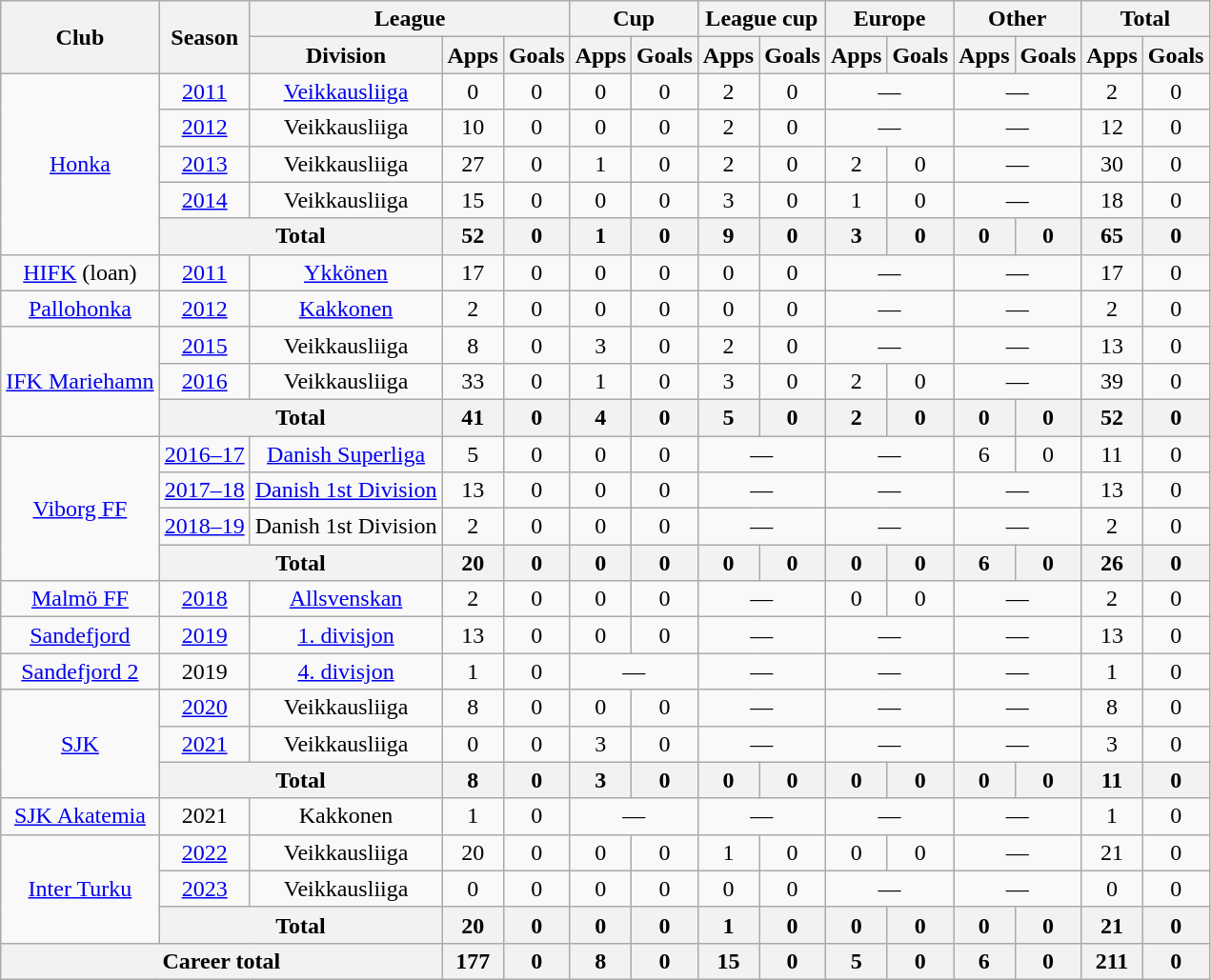<table class="wikitable" style="text-align: center;">
<tr>
<th rowspan="2">Club</th>
<th rowspan="2">Season</th>
<th colspan="3">League</th>
<th colspan="2">Cup</th>
<th colspan="2">League cup</th>
<th colspan="2">Europe</th>
<th colspan="2">Other</th>
<th colspan="2">Total</th>
</tr>
<tr>
<th>Division</th>
<th>Apps</th>
<th>Goals</th>
<th>Apps</th>
<th>Goals</th>
<th>Apps</th>
<th>Goals</th>
<th>Apps</th>
<th>Goals</th>
<th>Apps</th>
<th>Goals</th>
<th>Apps</th>
<th>Goals</th>
</tr>
<tr>
<td rowspan="5" valign="center"><a href='#'>Honka</a></td>
<td><a href='#'>2011</a></td>
<td><a href='#'>Veikkausliiga</a></td>
<td>0</td>
<td>0</td>
<td>0</td>
<td>0</td>
<td>2</td>
<td>0</td>
<td colspan="2">—</td>
<td colspan="2">—</td>
<td>2</td>
<td>0</td>
</tr>
<tr>
<td><a href='#'>2012</a></td>
<td>Veikkausliiga</td>
<td>10</td>
<td>0</td>
<td>0</td>
<td>0</td>
<td>2</td>
<td>0</td>
<td colspan="2">—</td>
<td colspan="2">—</td>
<td>12</td>
<td>0</td>
</tr>
<tr>
<td><a href='#'>2013</a></td>
<td>Veikkausliiga</td>
<td>27</td>
<td>0</td>
<td>1</td>
<td>0</td>
<td>2</td>
<td>0</td>
<td>2</td>
<td>0</td>
<td colspan="2">—</td>
<td>30</td>
<td>0</td>
</tr>
<tr>
<td><a href='#'>2014</a></td>
<td>Veikkausliiga</td>
<td>15</td>
<td>0</td>
<td>0</td>
<td>0</td>
<td>3</td>
<td>0</td>
<td>1</td>
<td>0</td>
<td colspan="2">—</td>
<td>18</td>
<td>0</td>
</tr>
<tr>
<th colspan="2">Total</th>
<th>52</th>
<th>0</th>
<th>1</th>
<th>0</th>
<th>9</th>
<th>0</th>
<th>3</th>
<th>0</th>
<th>0</th>
<th>0</th>
<th>65</th>
<th>0</th>
</tr>
<tr>
<td><a href='#'>HIFK</a> (loan)</td>
<td><a href='#'>2011</a></td>
<td valign="center"><a href='#'>Ykkönen</a></td>
<td>17</td>
<td>0</td>
<td>0</td>
<td>0</td>
<td>0</td>
<td>0</td>
<td colspan="2">—</td>
<td colspan="2">—</td>
<td>17</td>
<td>0</td>
</tr>
<tr>
<td><a href='#'>Pallohonka</a></td>
<td><a href='#'>2012</a></td>
<td valign="center"><a href='#'>Kakkonen</a></td>
<td>2</td>
<td>0</td>
<td>0</td>
<td>0</td>
<td>0</td>
<td>0</td>
<td colspan="2">—</td>
<td colspan="2">—</td>
<td>2</td>
<td>0</td>
</tr>
<tr>
<td rowspan="3" valign="center"><a href='#'>IFK Mariehamn</a></td>
<td><a href='#'>2015</a></td>
<td>Veikkausliiga</td>
<td>8</td>
<td>0</td>
<td>3</td>
<td>0</td>
<td>2</td>
<td>0</td>
<td colspan="2">—</td>
<td colspan="2">—</td>
<td>13</td>
<td>0</td>
</tr>
<tr>
<td><a href='#'>2016</a></td>
<td>Veikkausliiga</td>
<td>33</td>
<td>0</td>
<td>1</td>
<td>0</td>
<td>3</td>
<td>0</td>
<td>2</td>
<td>0</td>
<td colspan="2">—</td>
<td>39</td>
<td>0</td>
</tr>
<tr>
<th colspan="2">Total</th>
<th>41</th>
<th>0</th>
<th>4</th>
<th>0</th>
<th>5</th>
<th>0</th>
<th>2</th>
<th>0</th>
<th>0</th>
<th>0</th>
<th>52</th>
<th>0</th>
</tr>
<tr>
<td rowspan="4" valign="center"><a href='#'>Viborg FF</a></td>
<td><a href='#'>2016–17</a></td>
<td valign="center"><a href='#'>Danish Superliga</a></td>
<td>5</td>
<td>0</td>
<td>0</td>
<td>0</td>
<td colspan="2">—</td>
<td colspan="2">—</td>
<td>6</td>
<td>0</td>
<td>11</td>
<td>0</td>
</tr>
<tr>
<td><a href='#'>2017–18</a></td>
<td><a href='#'>Danish 1st Division</a></td>
<td>13</td>
<td>0</td>
<td>0</td>
<td>0</td>
<td colspan="2">—</td>
<td colspan="2">—</td>
<td colspan="2">—</td>
<td>13</td>
<td>0</td>
</tr>
<tr>
<td><a href='#'>2018–19</a></td>
<td>Danish 1st Division</td>
<td>2</td>
<td>0</td>
<td>0</td>
<td>0</td>
<td colspan="2">—</td>
<td colspan="2">—</td>
<td colspan="2">—</td>
<td>2</td>
<td>0</td>
</tr>
<tr>
<th colspan="2">Total</th>
<th>20</th>
<th>0</th>
<th>0</th>
<th>0</th>
<th>0</th>
<th>0</th>
<th>0</th>
<th>0</th>
<th>6</th>
<th>0</th>
<th>26</th>
<th>0</th>
</tr>
<tr>
<td><a href='#'>Malmö FF</a></td>
<td><a href='#'>2018</a></td>
<td valign="center"><a href='#'>Allsvenskan</a></td>
<td>2</td>
<td>0</td>
<td>0</td>
<td>0</td>
<td colspan="2">—</td>
<td>0</td>
<td>0</td>
<td colspan="2">—</td>
<td>2</td>
<td>0</td>
</tr>
<tr>
<td><a href='#'>Sandefjord</a></td>
<td><a href='#'>2019</a></td>
<td><a href='#'>1. divisjon</a></td>
<td>13</td>
<td>0</td>
<td>0</td>
<td>0</td>
<td colspan="2">—</td>
<td colspan="2">—</td>
<td colspan="2">—</td>
<td>13</td>
<td>0</td>
</tr>
<tr>
<td><a href='#'>Sandefjord 2</a></td>
<td>2019</td>
<td><a href='#'>4. divisjon</a></td>
<td>1</td>
<td>0</td>
<td colspan="2">—</td>
<td colspan="2">—</td>
<td colspan="2">—</td>
<td colspan="2">—</td>
<td>1</td>
<td>0</td>
</tr>
<tr>
<td rowspan=3><a href='#'>SJK</a></td>
<td><a href='#'>2020</a></td>
<td>Veikkausliiga</td>
<td>8</td>
<td>0</td>
<td>0</td>
<td>0</td>
<td colspan="2">—</td>
<td colspan="2">—</td>
<td colspan="2">—</td>
<td>8</td>
<td>0</td>
</tr>
<tr>
<td><a href='#'>2021</a></td>
<td>Veikkausliiga</td>
<td>0</td>
<td>0</td>
<td>3</td>
<td>0</td>
<td colspan="2">—</td>
<td colspan="2">—</td>
<td colspan="2">—</td>
<td>3</td>
<td>0</td>
</tr>
<tr>
<th colspan="2">Total</th>
<th>8</th>
<th>0</th>
<th>3</th>
<th>0</th>
<th>0</th>
<th>0</th>
<th>0</th>
<th>0</th>
<th>0</th>
<th>0</th>
<th>11</th>
<th>0</th>
</tr>
<tr>
<td><a href='#'>SJK Akatemia</a></td>
<td>2021</td>
<td>Kakkonen</td>
<td>1</td>
<td>0</td>
<td colspan="2">—</td>
<td colspan="2">—</td>
<td colspan="2">—</td>
<td colspan="2">—</td>
<td>1</td>
<td>0</td>
</tr>
<tr>
<td rowspan=3><a href='#'>Inter Turku</a></td>
<td><a href='#'>2022</a></td>
<td>Veikkausliiga</td>
<td>20</td>
<td>0</td>
<td>0</td>
<td>0</td>
<td>1</td>
<td>0</td>
<td>0</td>
<td>0</td>
<td colspan="2">—</td>
<td>21</td>
<td>0</td>
</tr>
<tr>
<td><a href='#'>2023</a></td>
<td>Veikkausliiga</td>
<td>0</td>
<td>0</td>
<td>0</td>
<td>0</td>
<td>0</td>
<td>0</td>
<td colspan="2">—</td>
<td colspan="2">—</td>
<td>0</td>
<td>0</td>
</tr>
<tr>
<th colspan="2">Total</th>
<th>20</th>
<th>0</th>
<th>0</th>
<th>0</th>
<th>1</th>
<th>0</th>
<th>0</th>
<th>0</th>
<th>0</th>
<th>0</th>
<th>21</th>
<th>0</th>
</tr>
<tr>
<th colspan="3">Career total</th>
<th>177</th>
<th>0</th>
<th>8</th>
<th>0</th>
<th>15</th>
<th>0</th>
<th>5</th>
<th>0</th>
<th>6</th>
<th>0</th>
<th>211</th>
<th>0</th>
</tr>
</table>
